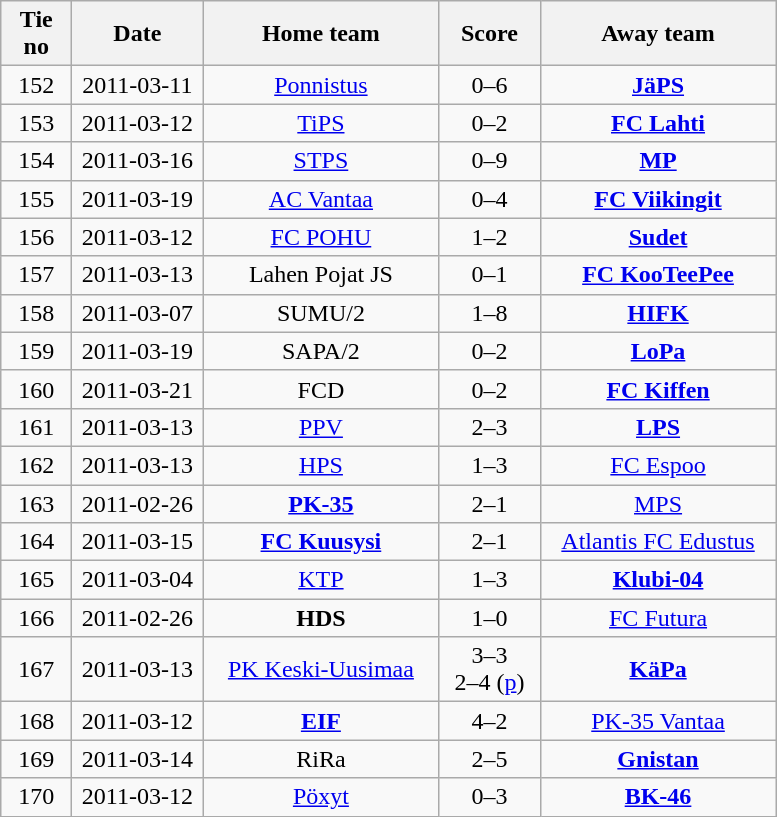<table class="wikitable" style="text-align:center">
<tr>
<th style="width:40px;">Tie no</th>
<th style="width:80px;">Date</th>
<th style="width:150px;">Home team</th>
<th style="width:60px;">Score</th>
<th style="width:150px;">Away team</th>
</tr>
<tr>
<td>152</td>
<td>2011-03-11</td>
<td><a href='#'>Ponnistus</a></td>
<td>0–6</td>
<td><strong><a href='#'>JäPS</a></strong></td>
</tr>
<tr>
<td>153</td>
<td>2011-03-12</td>
<td><a href='#'>TiPS</a></td>
<td>0–2</td>
<td><strong><a href='#'>FC Lahti</a></strong></td>
</tr>
<tr>
<td>154</td>
<td>2011-03-16</td>
<td><a href='#'>STPS</a></td>
<td>0–9</td>
<td><strong><a href='#'>MP</a></strong></td>
</tr>
<tr>
<td>155</td>
<td>2011-03-19</td>
<td><a href='#'>AC Vantaa</a></td>
<td>0–4</td>
<td><strong><a href='#'>FC Viikingit</a></strong></td>
</tr>
<tr>
<td>156</td>
<td>2011-03-12</td>
<td><a href='#'>FC POHU</a></td>
<td>1–2</td>
<td><strong><a href='#'>Sudet</a></strong></td>
</tr>
<tr>
<td>157</td>
<td>2011-03-13</td>
<td>Lahen Pojat JS</td>
<td>0–1</td>
<td><strong><a href='#'>FC KooTeePee</a></strong></td>
</tr>
<tr>
<td>158</td>
<td>2011-03-07</td>
<td>SUMU/2</td>
<td>1–8</td>
<td><strong><a href='#'>HIFK</a></strong></td>
</tr>
<tr>
<td>159</td>
<td>2011-03-19</td>
<td>SAPA/2</td>
<td>0–2</td>
<td><strong><a href='#'>LoPa</a></strong></td>
</tr>
<tr>
<td>160</td>
<td>2011-03-21</td>
<td>FCD</td>
<td>0–2</td>
<td><strong><a href='#'>FC Kiffen</a></strong></td>
</tr>
<tr>
<td>161</td>
<td>2011-03-13</td>
<td><a href='#'>PPV</a></td>
<td>2–3</td>
<td><strong><a href='#'>LPS</a></strong></td>
</tr>
<tr>
<td>162</td>
<td>2011-03-13</td>
<td><a href='#'>HPS</a></td>
<td>1–3</td>
<td><a href='#'>FC Espoo</a></td>
</tr>
<tr>
<td>163</td>
<td>2011-02-26</td>
<td><strong><a href='#'>PK-35</a></strong></td>
<td>2–1</td>
<td><a href='#'>MPS</a></td>
</tr>
<tr>
<td>164</td>
<td>2011-03-15</td>
<td><strong><a href='#'>FC Kuusysi</a></strong></td>
<td>2–1</td>
<td><a href='#'>Atlantis FC Edustus</a></td>
</tr>
<tr>
<td>165</td>
<td>2011-03-04</td>
<td><a href='#'>KTP</a></td>
<td>1–3</td>
<td><strong><a href='#'>Klubi-04</a></strong></td>
</tr>
<tr>
<td>166</td>
<td>2011-02-26</td>
<td><strong>HDS</strong></td>
<td>1–0</td>
<td><a href='#'>FC Futura</a></td>
</tr>
<tr>
<td>167</td>
<td>2011-03-13</td>
<td><a href='#'>PK Keski-Uusimaa</a></td>
<td>3–3 <br>2–4 (<a href='#'>p</a>)</td>
<td><strong><a href='#'>KäPa</a></strong></td>
</tr>
<tr>
<td>168</td>
<td>2011-03-12</td>
<td><strong><a href='#'>EIF</a></strong></td>
<td>4–2</td>
<td><a href='#'>PK-35 Vantaa</a></td>
</tr>
<tr>
<td>169</td>
<td>2011-03-14</td>
<td>RiRa</td>
<td>2–5</td>
<td><strong><a href='#'>Gnistan</a></strong></td>
</tr>
<tr>
<td>170</td>
<td>2011-03-12</td>
<td><a href='#'>Pöxyt</a></td>
<td>0–3</td>
<td><strong><a href='#'>BK-46</a></strong></td>
</tr>
</table>
